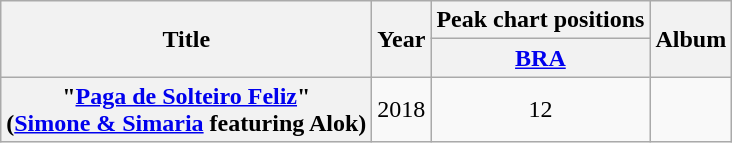<table class="wikitable plainrowheaders" style="text-align:center;">
<tr>
<th rowspan="2" scope="col">Title</th>
<th rowspan="2" scope="col">Year</th>
<th colspan="1">Peak chart positions</th>
<th rowspan="2">Album</th>
</tr>
<tr>
<th><a href='#'>BRA</a></th>
</tr>
<tr>
<th scope="row">"<a href='#'>Paga de Solteiro Feliz</a>"<br><span>(<a href='#'>Simone & Simaria</a> featuring Alok)</span></th>
<td>2018</td>
<td>12</td>
<td></td>
</tr>
</table>
